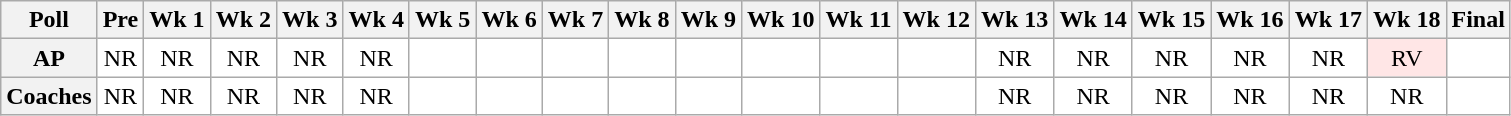<table class="wikitable" style="white-space:nowrap;">
<tr>
<th>Poll</th>
<th>Pre</th>
<th>Wk 1</th>
<th>Wk 2</th>
<th>Wk 3</th>
<th>Wk 4</th>
<th>Wk 5</th>
<th>Wk 6</th>
<th>Wk 7</th>
<th>Wk 8</th>
<th>Wk 9</th>
<th>Wk 10</th>
<th>Wk 11</th>
<th>Wk 12</th>
<th>Wk 13</th>
<th>Wk 14</th>
<th>Wk 15</th>
<th>Wk 16</th>
<th>Wk 17</th>
<th>Wk 18</th>
<th>Final</th>
</tr>
<tr style="text-align:center;">
<th>AP</th>
<td style="background:#FFF;">NR</td>
<td style="background:#FFF;">NR</td>
<td style="background:#FFF;">NR</td>
<td style="background:#FFF;">NR</td>
<td style="background:#FFF;">NR</td>
<td style="background:#FFF;"></td>
<td style="background:#FFF;"></td>
<td style="background:#FFF;"></td>
<td style="background:#FFF;"></td>
<td style="background:#FFF;"></td>
<td style="background:#FFF;"></td>
<td style="background:#FFF;"></td>
<td style="background:#FFF;"></td>
<td style="background:#FFF;">NR</td>
<td style="background:#FFF;">NR</td>
<td style="background:#FFF;">NR</td>
<td style="background:#FFF;">NR</td>
<td style="background:#FFF;">NR</td>
<td style="background:#ffe6e6;">RV</td>
<td style="background:#FFF;"> </td>
</tr>
<tr style="text-align:center;">
<th>Coaches</th>
<td style="background:#FFF;">NR</td>
<td style="background:#FFF;">NR</td>
<td style="background:#FFF;">NR</td>
<td style="background:#FFF;">NR</td>
<td style="background:#FFF;">NR</td>
<td style="background:#FFF;"></td>
<td style="background:#FFF;"></td>
<td style="background:#FFF;"></td>
<td style="background:#FFF;"></td>
<td style="background:#FFF;"></td>
<td style="background:#FFF;"></td>
<td style="background:#FFF;"></td>
<td style="background:#FFF;"></td>
<td style="background:#FFF;">NR</td>
<td style="background:#FFF;">NR</td>
<td style="background:#FFF;">NR</td>
<td style="background:#FFF;">NR</td>
<td style="background:#FFF;">NR</td>
<td style="background:#FFF;">NR</td>
<td style="background:#FFF;"></td>
</tr>
</table>
